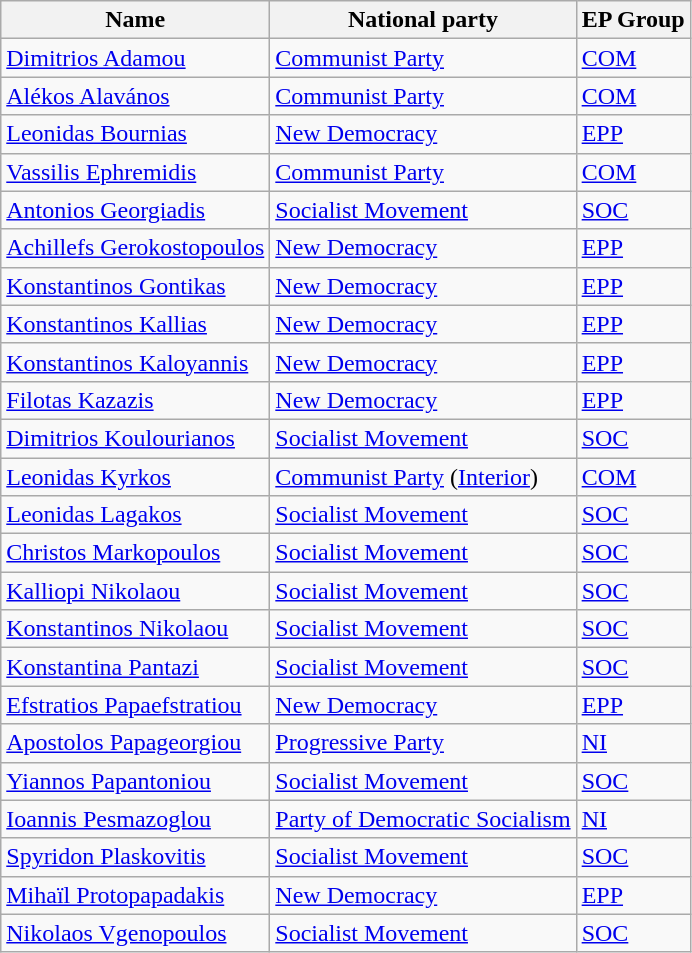<table class="sortable wikitable">
<tr>
<th>Name</th>
<th>National party</th>
<th>EP Group</th>
</tr>
<tr>
<td><a href='#'>Dimitrios Adamou</a></td>
<td> <a href='#'>Communist Party</a></td>
<td> <a href='#'>COM</a></td>
</tr>
<tr>
<td><a href='#'>Alékos Alavános</a></td>
<td> <a href='#'>Communist Party</a></td>
<td> <a href='#'>COM</a></td>
</tr>
<tr>
<td><a href='#'>Leonidas Bournias</a></td>
<td> <a href='#'>New Democracy</a></td>
<td> <a href='#'>EPP</a></td>
</tr>
<tr>
<td><a href='#'>Vassilis Ephremidis</a></td>
<td> <a href='#'>Communist Party</a></td>
<td> <a href='#'>COM</a></td>
</tr>
<tr>
<td><a href='#'>Antonios Georgiadis</a></td>
<td> <a href='#'>Socialist Movement</a></td>
<td> <a href='#'>SOC</a></td>
</tr>
<tr>
<td><a href='#'>Achillefs Gerokostopoulos</a></td>
<td> <a href='#'>New Democracy</a></td>
<td> <a href='#'>EPP</a></td>
</tr>
<tr>
<td><a href='#'>Konstantinos Gontikas</a></td>
<td> <a href='#'>New Democracy</a></td>
<td> <a href='#'>EPP</a></td>
</tr>
<tr>
<td><a href='#'>Konstantinos Kallias</a></td>
<td> <a href='#'>New Democracy</a></td>
<td> <a href='#'>EPP</a></td>
</tr>
<tr>
<td><a href='#'>Konstantinos Kaloyannis</a></td>
<td> <a href='#'>New Democracy</a></td>
<td> <a href='#'>EPP</a></td>
</tr>
<tr>
<td><a href='#'>Filotas Kazazis</a></td>
<td> <a href='#'>New Democracy</a></td>
<td> <a href='#'>EPP</a></td>
</tr>
<tr>
<td><a href='#'>Dimitrios Koulourianos</a></td>
<td> <a href='#'>Socialist Movement</a></td>
<td> <a href='#'>SOC</a></td>
</tr>
<tr>
<td><a href='#'>Leonidas Kyrkos</a></td>
<td> <a href='#'>Communist Party</a> (<a href='#'>Interior</a>)</td>
<td> <a href='#'>COM</a></td>
</tr>
<tr>
<td><a href='#'>Leonidas Lagakos</a></td>
<td> <a href='#'>Socialist Movement</a></td>
<td> <a href='#'>SOC</a></td>
</tr>
<tr>
<td><a href='#'>Christos Markopoulos</a></td>
<td> <a href='#'>Socialist Movement</a></td>
<td> <a href='#'>SOC</a></td>
</tr>
<tr>
<td><a href='#'>Kalliopi Nikolaou</a></td>
<td> <a href='#'>Socialist Movement</a></td>
<td> <a href='#'>SOC</a></td>
</tr>
<tr>
<td><a href='#'>Konstantinos Nikolaou</a></td>
<td> <a href='#'>Socialist Movement</a></td>
<td> <a href='#'>SOC</a></td>
</tr>
<tr>
<td><a href='#'>Konstantina Pantazi</a></td>
<td> <a href='#'>Socialist Movement</a></td>
<td> <a href='#'>SOC</a></td>
</tr>
<tr>
<td><a href='#'>Efstratios Papaefstratiou</a></td>
<td> <a href='#'>New Democracy</a></td>
<td> <a href='#'>EPP</a></td>
</tr>
<tr>
<td><a href='#'>Apostolos Papageorgiou</a></td>
<td> <a href='#'>Progressive Party</a></td>
<td> <a href='#'>NI</a></td>
</tr>
<tr>
<td><a href='#'>Yiannos Papantoniou</a></td>
<td> <a href='#'>Socialist Movement</a></td>
<td> <a href='#'>SOC</a></td>
</tr>
<tr>
<td><a href='#'>Ioannis Pesmazoglou</a></td>
<td> <a href='#'>Party of Democratic Socialism</a></td>
<td> <a href='#'>NI</a></td>
</tr>
<tr>
<td><a href='#'>Spyridon Plaskovitis</a></td>
<td> <a href='#'>Socialist Movement</a></td>
<td> <a href='#'>SOC</a></td>
</tr>
<tr>
<td><a href='#'>Mihaïl Protopapadakis</a></td>
<td> <a href='#'>New Democracy</a></td>
<td> <a href='#'>EPP</a></td>
</tr>
<tr>
<td><a href='#'>Nikolaos Vgenopoulos</a></td>
<td> <a href='#'>Socialist Movement</a></td>
<td> <a href='#'>SOC</a></td>
</tr>
</table>
